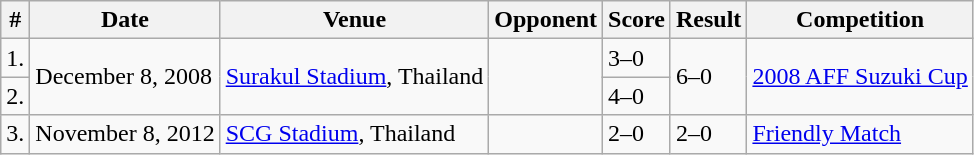<table class="wikitable">
<tr>
<th>#</th>
<th>Date</th>
<th>Venue</th>
<th>Opponent</th>
<th>Score</th>
<th>Result</th>
<th>Competition</th>
</tr>
<tr>
<td>1.</td>
<td rowspan="2">December 8, 2008</td>
<td rowspan="2"><a href='#'>Surakul Stadium</a>, Thailand</td>
<td rowspan="2"></td>
<td>3–0</td>
<td rowspan="2">6–0</td>
<td rowspan="2"><a href='#'>2008 AFF Suzuki Cup</a></td>
</tr>
<tr>
<td>2.</td>
<td>4–0</td>
</tr>
<tr>
<td>3.</td>
<td>November 8, 2012</td>
<td><a href='#'>SCG Stadium</a>, Thailand</td>
<td></td>
<td>2–0</td>
<td>2–0</td>
<td><a href='#'>Friendly Match</a></td>
</tr>
</table>
